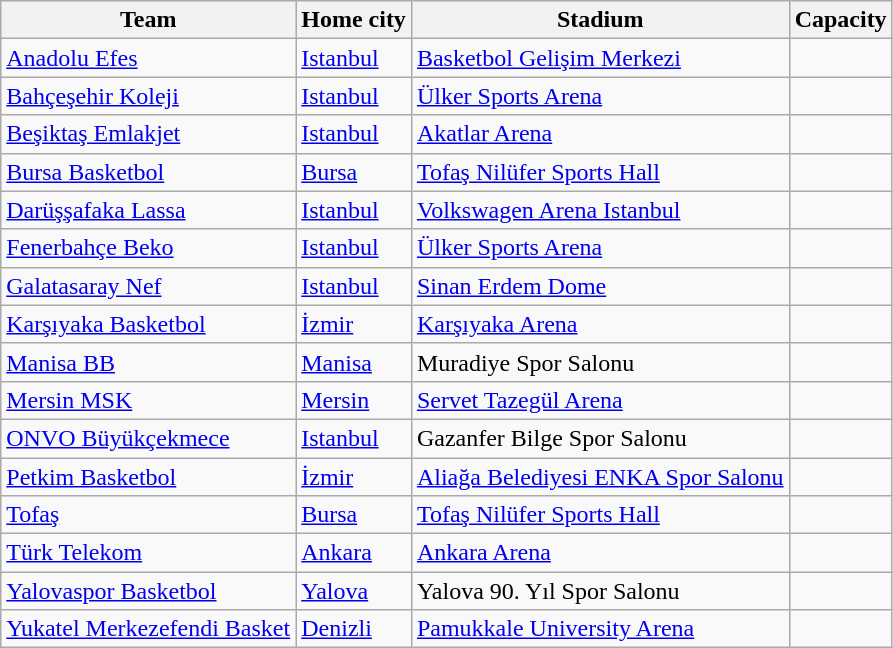<table class="wikitable sortable" style="text-align: left;">
<tr>
<th>Team</th>
<th>Home city</th>
<th>Stadium</th>
<th>Capacity</th>
</tr>
<tr>
<td><a href='#'>Anadolu Efes</a></td>
<td><a href='#'>Istanbul</a></td>
<td><a href='#'>Basketbol Gelişim Merkezi</a></td>
<td></td>
</tr>
<tr>
<td><a href='#'>Bahçeşehir Koleji</a></td>
<td><a href='#'>Istanbul</a></td>
<td><a href='#'>Ülker Sports Arena</a></td>
<td></td>
</tr>
<tr>
<td><a href='#'>Beşiktaş Emlakjet</a></td>
<td><a href='#'>Istanbul</a></td>
<td><a href='#'>Akatlar Arena</a></td>
<td></td>
</tr>
<tr>
<td><a href='#'>Bursa Basketbol</a></td>
<td><a href='#'>Bursa</a></td>
<td><a href='#'>Tofaş Nilüfer Sports Hall</a></td>
<td></td>
</tr>
<tr>
<td><a href='#'>Darüşşafaka Lassa</a></td>
<td><a href='#'>Istanbul</a></td>
<td><a href='#'>Volkswagen Arena Istanbul</a></td>
<td></td>
</tr>
<tr>
<td><a href='#'>Fenerbahçe Beko</a></td>
<td><a href='#'>Istanbul</a></td>
<td><a href='#'>Ülker Sports Arena</a></td>
<td></td>
</tr>
<tr>
<td><a href='#'>Galatasaray Nef</a></td>
<td><a href='#'>Istanbul</a></td>
<td><a href='#'>Sinan Erdem Dome</a></td>
<td></td>
</tr>
<tr>
<td><a href='#'>Karşıyaka Basketbol</a></td>
<td><a href='#'>İzmir</a></td>
<td><a href='#'>Karşıyaka Arena</a></td>
<td></td>
</tr>
<tr>
<td><a href='#'>Manisa BB</a></td>
<td><a href='#'>Manisa</a></td>
<td>Muradiye Spor Salonu</td>
<td></td>
</tr>
<tr>
<td><a href='#'>Mersin MSK</a></td>
<td><a href='#'>Mersin</a></td>
<td><a href='#'>Servet Tazegül Arena</a></td>
<td></td>
</tr>
<tr>
<td><a href='#'>ONVO Büyükçekmece</a></td>
<td><a href='#'>Istanbul</a></td>
<td>Gazanfer Bilge Spor Salonu</td>
<td></td>
</tr>
<tr>
<td><a href='#'>Petkim Basketbol</a></td>
<td><a href='#'>İzmir</a></td>
<td><a href='#'>Aliağa Belediyesi ENKA Spor Salonu</a></td>
<td></td>
</tr>
<tr>
<td><a href='#'>Tofaş</a></td>
<td><a href='#'>Bursa</a></td>
<td><a href='#'>Tofaş Nilüfer Sports Hall</a></td>
<td></td>
</tr>
<tr>
<td><a href='#'>Türk Telekom</a></td>
<td><a href='#'>Ankara</a></td>
<td><a href='#'>Ankara Arena</a></td>
<td></td>
</tr>
<tr>
<td><a href='#'>Yalovaspor Basketbol</a></td>
<td><a href='#'>Yalova</a></td>
<td>Yalova 90. Yıl Spor Salonu</td>
<td></td>
</tr>
<tr>
<td><a href='#'>Yukatel Merkezefendi Basket</a></td>
<td><a href='#'>Denizli</a></td>
<td><a href='#'>Pamukkale University Arena</a></td>
<td></td>
</tr>
</table>
